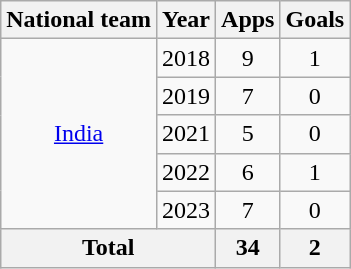<table class="wikitable" style="text-align: center;">
<tr>
<th>National team</th>
<th>Year</th>
<th>Apps</th>
<th>Goals</th>
</tr>
<tr>
<td rowspan="5"><a href='#'>India</a></td>
<td>2018</td>
<td>9</td>
<td>1</td>
</tr>
<tr>
<td>2019</td>
<td>7</td>
<td>0</td>
</tr>
<tr>
<td>2021</td>
<td>5</td>
<td>0</td>
</tr>
<tr>
<td>2022</td>
<td>6</td>
<td>1</td>
</tr>
<tr>
<td>2023</td>
<td>7</td>
<td>0</td>
</tr>
<tr>
<th colspan="2">Total</th>
<th>34</th>
<th>2</th>
</tr>
</table>
